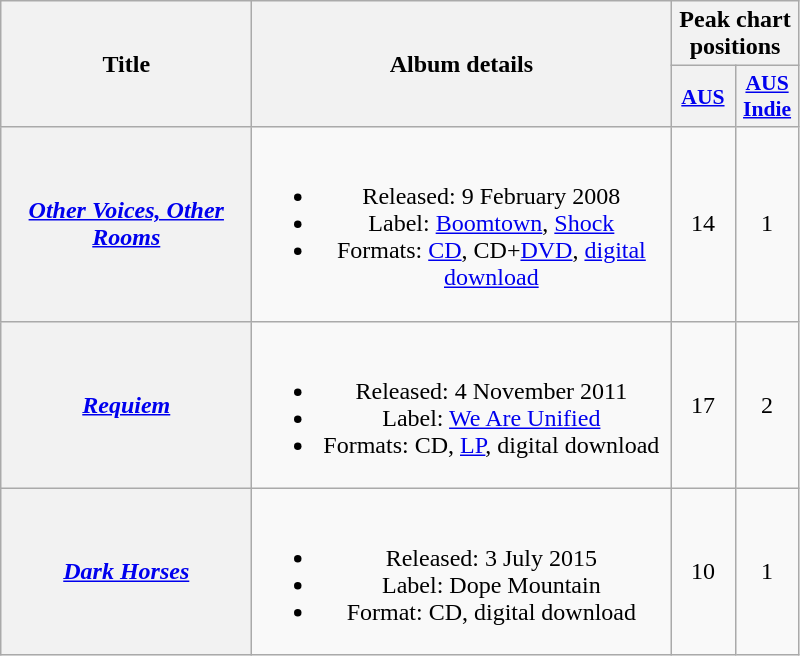<table class="wikitable plainrowheaders" style="text-align:center;">
<tr>
<th scope="col" rowspan="2" style="width:10em;">Title</th>
<th scope="col" rowspan="2" style="width:17em;">Album details</th>
<th scope="col" colspan="2">Peak chart positions</th>
</tr>
<tr>
<th scope="col" style="width:2.5em;font-size:90%;"><a href='#'>AUS</a><br></th>
<th scope="col" style="width:2.5em;font-size:90%;"><a href='#'>AUS<br>Indie</a><br></th>
</tr>
<tr>
<th scope="row"><em><a href='#'>Other Voices, Other Rooms</a></em></th>
<td><br><ul><li>Released: 9 February 2008</li><li>Label: <a href='#'>Boomtown</a>, <a href='#'>Shock</a></li><li>Formats: <a href='#'>CD</a>, CD+<a href='#'>DVD</a>, <a href='#'>digital download</a></li></ul></td>
<td>14</td>
<td>1</td>
</tr>
<tr>
<th scope="row"><em><a href='#'>Requiem</a></em></th>
<td><br><ul><li>Released: 4 November 2011</li><li>Label: <a href='#'>We Are Unified</a></li><li>Formats: CD, <a href='#'>LP</a>, digital download</li></ul></td>
<td>17</td>
<td>2</td>
</tr>
<tr>
<th scope="row"><em><a href='#'>Dark Horses</a></em></th>
<td><br><ul><li>Released: 3 July 2015</li><li>Label: Dope Mountain</li><li>Format: CD, digital download</li></ul></td>
<td>10</td>
<td>1</td>
</tr>
</table>
